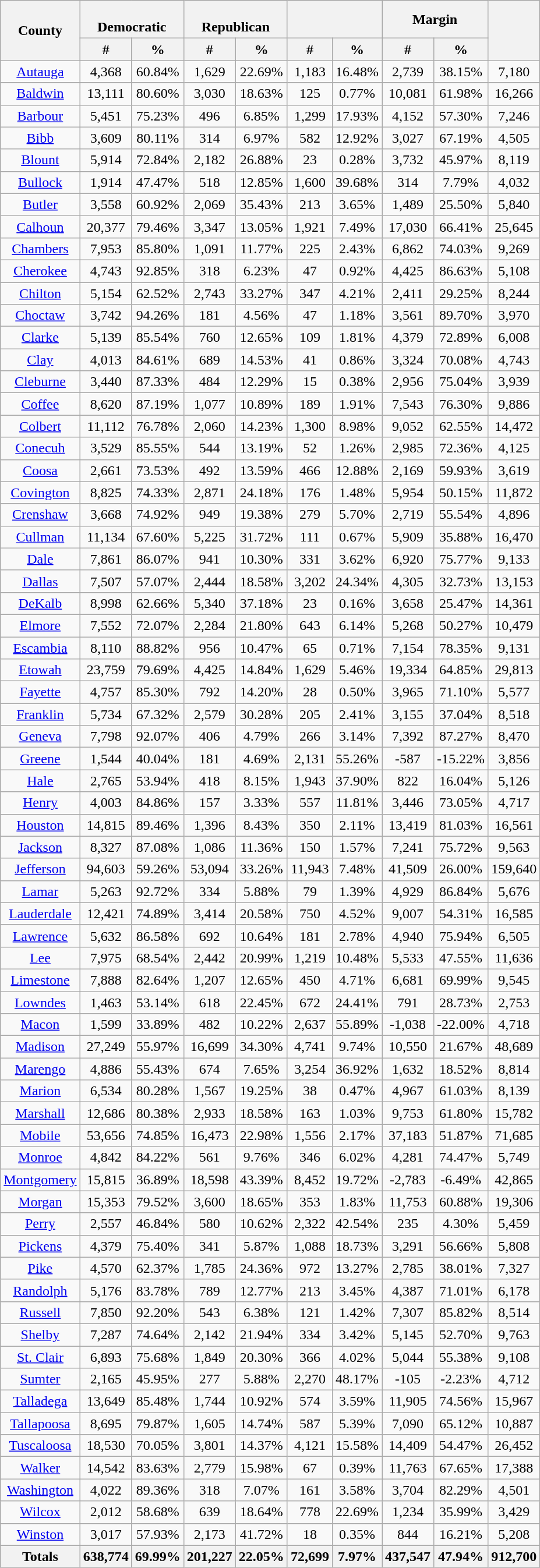<table class="wikitable sortable mw-collapsible mw-collapsed">
<tr>
<th rowspan="2">County</th>
<th colspan="2"><br>Democratic</th>
<th colspan="2"><br>Republican</th>
<th colspan="2"><br></th>
<th colspan="2">Margin</th>
<th rowspan="2" data-sort-type="number"></th>
</tr>
<tr bgcolor="lightgrey">
<th data-sort-type="number">#</th>
<th data-sort-type="number">%</th>
<th data-sort-type="number">#</th>
<th data-sort-type="number">%</th>
<th data-sort-type="number">#</th>
<th data-sort-type="number">%</th>
<th data-sort-type="number">#</th>
<th data-sort-type="number">%</th>
</tr>
<tr style="text-align:center;">
<td><a href='#'>Autauga</a></td>
<td>4,368</td>
<td>60.84%</td>
<td>1,629</td>
<td>22.69%</td>
<td>1,183</td>
<td>16.48%</td>
<td>2,739</td>
<td>38.15%</td>
<td>7,180</td>
</tr>
<tr style="text-align:center;">
<td><a href='#'>Baldwin</a></td>
<td>13,111</td>
<td>80.60%</td>
<td>3,030</td>
<td>18.63%</td>
<td>125</td>
<td>0.77%</td>
<td>10,081</td>
<td>61.98%</td>
<td>16,266</td>
</tr>
<tr style="text-align:center;">
<td><a href='#'>Barbour</a></td>
<td>5,451</td>
<td>75.23%</td>
<td>496</td>
<td>6.85%</td>
<td>1,299</td>
<td>17.93%</td>
<td>4,152</td>
<td>57.30%</td>
<td>7,246</td>
</tr>
<tr style="text-align:center;">
<td><a href='#'>Bibb</a></td>
<td>3,609</td>
<td>80.11%</td>
<td>314</td>
<td>6.97%</td>
<td>582</td>
<td>12.92%</td>
<td>3,027</td>
<td>67.19%</td>
<td>4,505</td>
</tr>
<tr style="text-align:center;">
<td><a href='#'>Blount</a></td>
<td>5,914</td>
<td>72.84%</td>
<td>2,182</td>
<td>26.88%</td>
<td>23</td>
<td>0.28%</td>
<td>3,732</td>
<td>45.97%</td>
<td>8,119</td>
</tr>
<tr style="text-align:center;">
<td><a href='#'>Bullock</a></td>
<td>1,914</td>
<td>47.47%</td>
<td>518</td>
<td>12.85%</td>
<td>1,600</td>
<td>39.68%</td>
<td>314</td>
<td>7.79%</td>
<td>4,032</td>
</tr>
<tr style="text-align:center;">
<td><a href='#'>Butler</a></td>
<td>3,558</td>
<td>60.92%</td>
<td>2,069</td>
<td>35.43%</td>
<td>213</td>
<td>3.65%</td>
<td>1,489</td>
<td>25.50%</td>
<td>5,840</td>
</tr>
<tr style="text-align:center;">
<td><a href='#'>Calhoun</a></td>
<td>20,377</td>
<td>79.46%</td>
<td>3,347</td>
<td>13.05%</td>
<td>1,921</td>
<td>7.49%</td>
<td>17,030</td>
<td>66.41%</td>
<td>25,645</td>
</tr>
<tr style="text-align:center;">
<td><a href='#'>Chambers</a></td>
<td>7,953</td>
<td>85.80%</td>
<td>1,091</td>
<td>11.77%</td>
<td>225</td>
<td>2.43%</td>
<td>6,862</td>
<td>74.03%</td>
<td>9,269</td>
</tr>
<tr style="text-align:center;">
<td><a href='#'>Cherokee</a></td>
<td>4,743</td>
<td>92.85%</td>
<td>318</td>
<td>6.23%</td>
<td>47</td>
<td>0.92%</td>
<td>4,425</td>
<td>86.63%</td>
<td>5,108</td>
</tr>
<tr style="text-align:center;">
<td><a href='#'>Chilton</a></td>
<td>5,154</td>
<td>62.52%</td>
<td>2,743</td>
<td>33.27%</td>
<td>347</td>
<td>4.21%</td>
<td>2,411</td>
<td>29.25%</td>
<td>8,244</td>
</tr>
<tr style="text-align:center;">
<td><a href='#'>Choctaw</a></td>
<td>3,742</td>
<td>94.26%</td>
<td>181</td>
<td>4.56%</td>
<td>47</td>
<td>1.18%</td>
<td>3,561</td>
<td>89.70%</td>
<td>3,970</td>
</tr>
<tr style="text-align:center;">
<td><a href='#'>Clarke</a></td>
<td>5,139</td>
<td>85.54%</td>
<td>760</td>
<td>12.65%</td>
<td>109</td>
<td>1.81%</td>
<td>4,379</td>
<td>72.89%</td>
<td>6,008</td>
</tr>
<tr style="text-align:center;">
<td><a href='#'>Clay</a></td>
<td>4,013</td>
<td>84.61%</td>
<td>689</td>
<td>14.53%</td>
<td>41</td>
<td>0.86%</td>
<td>3,324</td>
<td>70.08%</td>
<td>4,743</td>
</tr>
<tr style="text-align:center;">
<td><a href='#'>Cleburne</a></td>
<td>3,440</td>
<td>87.33%</td>
<td>484</td>
<td>12.29%</td>
<td>15</td>
<td>0.38%</td>
<td>2,956</td>
<td>75.04%</td>
<td>3,939</td>
</tr>
<tr style="text-align:center;">
<td><a href='#'>Coffee</a></td>
<td>8,620</td>
<td>87.19%</td>
<td>1,077</td>
<td>10.89%</td>
<td>189</td>
<td>1.91%</td>
<td>7,543</td>
<td>76.30%</td>
<td>9,886</td>
</tr>
<tr style="text-align:center;">
<td><a href='#'>Colbert</a></td>
<td>11,112</td>
<td>76.78%</td>
<td>2,060</td>
<td>14.23%</td>
<td>1,300</td>
<td>8.98%</td>
<td>9,052</td>
<td>62.55%</td>
<td>14,472</td>
</tr>
<tr style="text-align:center;">
<td><a href='#'>Conecuh</a></td>
<td>3,529</td>
<td>85.55%</td>
<td>544</td>
<td>13.19%</td>
<td>52</td>
<td>1.26%</td>
<td>2,985</td>
<td>72.36%</td>
<td>4,125</td>
</tr>
<tr style="text-align:center;">
<td><a href='#'>Coosa</a></td>
<td>2,661</td>
<td>73.53%</td>
<td>492</td>
<td>13.59%</td>
<td>466</td>
<td>12.88%</td>
<td>2,169</td>
<td>59.93%</td>
<td>3,619</td>
</tr>
<tr style="text-align:center;">
<td><a href='#'>Covington</a></td>
<td>8,825</td>
<td>74.33%</td>
<td>2,871</td>
<td>24.18%</td>
<td>176</td>
<td>1.48%</td>
<td>5,954</td>
<td>50.15%</td>
<td>11,872</td>
</tr>
<tr style="text-align:center;">
<td><a href='#'>Crenshaw</a></td>
<td>3,668</td>
<td>74.92%</td>
<td>949</td>
<td>19.38%</td>
<td>279</td>
<td>5.70%</td>
<td>2,719</td>
<td>55.54%</td>
<td>4,896</td>
</tr>
<tr style="text-align:center;">
<td><a href='#'>Cullman</a></td>
<td>11,134</td>
<td>67.60%</td>
<td>5,225</td>
<td>31.72%</td>
<td>111</td>
<td>0.67%</td>
<td>5,909</td>
<td>35.88%</td>
<td>16,470</td>
</tr>
<tr style="text-align:center;">
<td><a href='#'>Dale</a></td>
<td>7,861</td>
<td>86.07%</td>
<td>941</td>
<td>10.30%</td>
<td>331</td>
<td>3.62%</td>
<td>6,920</td>
<td>75.77%</td>
<td>9,133</td>
</tr>
<tr style="text-align:center;">
<td><a href='#'>Dallas</a></td>
<td>7,507</td>
<td>57.07%</td>
<td>2,444</td>
<td>18.58%</td>
<td>3,202</td>
<td>24.34%</td>
<td>4,305</td>
<td>32.73%</td>
<td>13,153</td>
</tr>
<tr style="text-align:center;">
<td><a href='#'>DeKalb</a></td>
<td>8,998</td>
<td>62.66%</td>
<td>5,340</td>
<td>37.18%</td>
<td>23</td>
<td>0.16%</td>
<td>3,658</td>
<td>25.47%</td>
<td>14,361</td>
</tr>
<tr style="text-align:center;">
<td><a href='#'>Elmore</a></td>
<td>7,552</td>
<td>72.07%</td>
<td>2,284</td>
<td>21.80%</td>
<td>643</td>
<td>6.14%</td>
<td>5,268</td>
<td>50.27%</td>
<td>10,479</td>
</tr>
<tr style="text-align:center;">
<td><a href='#'>Escambia</a></td>
<td>8,110</td>
<td>88.82%</td>
<td>956</td>
<td>10.47%</td>
<td>65</td>
<td>0.71%</td>
<td>7,154</td>
<td>78.35%</td>
<td>9,131</td>
</tr>
<tr style="text-align:center;">
<td><a href='#'>Etowah</a></td>
<td>23,759</td>
<td>79.69%</td>
<td>4,425</td>
<td>14.84%</td>
<td>1,629</td>
<td>5.46%</td>
<td>19,334</td>
<td>64.85%</td>
<td>29,813</td>
</tr>
<tr style="text-align:center;">
<td><a href='#'>Fayette</a></td>
<td>4,757</td>
<td>85.30%</td>
<td>792</td>
<td>14.20%</td>
<td>28</td>
<td>0.50%</td>
<td>3,965</td>
<td>71.10%</td>
<td>5,577</td>
</tr>
<tr style="text-align:center;">
<td><a href='#'>Franklin</a></td>
<td>5,734</td>
<td>67.32%</td>
<td>2,579</td>
<td>30.28%</td>
<td>205</td>
<td>2.41%</td>
<td>3,155</td>
<td>37.04%</td>
<td>8,518</td>
</tr>
<tr style="text-align:center;">
<td><a href='#'>Geneva</a></td>
<td>7,798</td>
<td>92.07%</td>
<td>406</td>
<td>4.79%</td>
<td>266</td>
<td>3.14%</td>
<td>7,392</td>
<td>87.27%</td>
<td>8,470</td>
</tr>
<tr style="text-align:center;">
<td><a href='#'>Greene</a></td>
<td>1,544</td>
<td>40.04%</td>
<td>181</td>
<td>4.69%</td>
<td>2,131</td>
<td>55.26%</td>
<td>-587</td>
<td>-15.22%</td>
<td>3,856</td>
</tr>
<tr style="text-align:center;">
<td><a href='#'>Hale</a></td>
<td>2,765</td>
<td>53.94%</td>
<td>418</td>
<td>8.15%</td>
<td>1,943</td>
<td>37.90%</td>
<td>822</td>
<td>16.04%</td>
<td>5,126</td>
</tr>
<tr style="text-align:center;">
<td><a href='#'>Henry</a></td>
<td>4,003</td>
<td>84.86%</td>
<td>157</td>
<td>3.33%</td>
<td>557</td>
<td>11.81%</td>
<td>3,446</td>
<td>73.05%</td>
<td>4,717</td>
</tr>
<tr style="text-align:center;">
<td><a href='#'>Houston</a></td>
<td>14,815</td>
<td>89.46%</td>
<td>1,396</td>
<td>8.43%</td>
<td>350</td>
<td>2.11%</td>
<td>13,419</td>
<td>81.03%</td>
<td>16,561</td>
</tr>
<tr style="text-align:center;">
<td><a href='#'>Jackson</a></td>
<td>8,327</td>
<td>87.08%</td>
<td>1,086</td>
<td>11.36%</td>
<td>150</td>
<td>1.57%</td>
<td>7,241</td>
<td>75.72%</td>
<td>9,563</td>
</tr>
<tr style="text-align:center;">
<td><a href='#'>Jefferson</a></td>
<td>94,603</td>
<td>59.26%</td>
<td>53,094</td>
<td>33.26%</td>
<td>11,943</td>
<td>7.48%</td>
<td>41,509</td>
<td>26.00%</td>
<td>159,640</td>
</tr>
<tr style="text-align:center;">
<td><a href='#'>Lamar</a></td>
<td>5,263</td>
<td>92.72%</td>
<td>334</td>
<td>5.88%</td>
<td>79</td>
<td>1.39%</td>
<td>4,929</td>
<td>86.84%</td>
<td>5,676</td>
</tr>
<tr style="text-align:center;">
<td><a href='#'>Lauderdale</a></td>
<td>12,421</td>
<td>74.89%</td>
<td>3,414</td>
<td>20.58%</td>
<td>750</td>
<td>4.52%</td>
<td>9,007</td>
<td>54.31%</td>
<td>16,585</td>
</tr>
<tr style="text-align:center;">
<td><a href='#'>Lawrence</a></td>
<td>5,632</td>
<td>86.58%</td>
<td>692</td>
<td>10.64%</td>
<td>181</td>
<td>2.78%</td>
<td>4,940</td>
<td>75.94%</td>
<td>6,505</td>
</tr>
<tr style="text-align:center;">
<td><a href='#'>Lee</a></td>
<td>7,975</td>
<td>68.54%</td>
<td>2,442</td>
<td>20.99%</td>
<td>1,219</td>
<td>10.48%</td>
<td>5,533</td>
<td>47.55%</td>
<td>11,636</td>
</tr>
<tr style="text-align:center;">
<td><a href='#'>Limestone</a></td>
<td>7,888</td>
<td>82.64%</td>
<td>1,207</td>
<td>12.65%</td>
<td>450</td>
<td>4.71%</td>
<td>6,681</td>
<td>69.99%</td>
<td>9,545</td>
</tr>
<tr style="text-align:center;">
<td><a href='#'>Lowndes</a></td>
<td>1,463</td>
<td>53.14%</td>
<td>618</td>
<td>22.45%</td>
<td>672</td>
<td>24.41%</td>
<td>791</td>
<td>28.73%</td>
<td>2,753</td>
</tr>
<tr style="text-align:center;">
<td><a href='#'>Macon</a></td>
<td>1,599</td>
<td>33.89%</td>
<td>482</td>
<td>10.22%</td>
<td>2,637</td>
<td>55.89%</td>
<td>-1,038</td>
<td>-22.00%</td>
<td>4,718</td>
</tr>
<tr style="text-align:center;">
<td><a href='#'>Madison</a></td>
<td>27,249</td>
<td>55.97%</td>
<td>16,699</td>
<td>34.30%</td>
<td>4,741</td>
<td>9.74%</td>
<td>10,550</td>
<td>21.67%</td>
<td>48,689</td>
</tr>
<tr style="text-align:center;">
<td><a href='#'>Marengo</a></td>
<td>4,886</td>
<td>55.43%</td>
<td>674</td>
<td>7.65%</td>
<td>3,254</td>
<td>36.92%</td>
<td>1,632</td>
<td>18.52%</td>
<td>8,814</td>
</tr>
<tr style="text-align:center;">
<td><a href='#'>Marion</a></td>
<td>6,534</td>
<td>80.28%</td>
<td>1,567</td>
<td>19.25%</td>
<td>38</td>
<td>0.47%</td>
<td>4,967</td>
<td>61.03%</td>
<td>8,139</td>
</tr>
<tr style="text-align:center;">
<td><a href='#'>Marshall</a></td>
<td>12,686</td>
<td>80.38%</td>
<td>2,933</td>
<td>18.58%</td>
<td>163</td>
<td>1.03%</td>
<td>9,753</td>
<td>61.80%</td>
<td>15,782</td>
</tr>
<tr style="text-align:center;">
<td><a href='#'>Mobile</a></td>
<td>53,656</td>
<td>74.85%</td>
<td>16,473</td>
<td>22.98%</td>
<td>1,556</td>
<td>2.17%</td>
<td>37,183</td>
<td>51.87%</td>
<td>71,685</td>
</tr>
<tr style="text-align:center;">
<td><a href='#'>Monroe</a></td>
<td>4,842</td>
<td>84.22%</td>
<td>561</td>
<td>9.76%</td>
<td>346</td>
<td>6.02%</td>
<td>4,281</td>
<td>74.47%</td>
<td>5,749</td>
</tr>
<tr style="text-align:center;">
<td><a href='#'>Montgomery</a></td>
<td>15,815</td>
<td>36.89%</td>
<td>18,598</td>
<td>43.39%</td>
<td>8,452</td>
<td>19.72%</td>
<td>-2,783</td>
<td>-6.49%</td>
<td>42,865</td>
</tr>
<tr style="text-align:center;">
<td><a href='#'>Morgan</a></td>
<td>15,353</td>
<td>79.52%</td>
<td>3,600</td>
<td>18.65%</td>
<td>353</td>
<td>1.83%</td>
<td>11,753</td>
<td>60.88%</td>
<td>19,306</td>
</tr>
<tr style="text-align:center;">
<td><a href='#'>Perry</a></td>
<td>2,557</td>
<td>46.84%</td>
<td>580</td>
<td>10.62%</td>
<td>2,322</td>
<td>42.54%</td>
<td>235</td>
<td>4.30%</td>
<td>5,459</td>
</tr>
<tr style="text-align:center;">
<td><a href='#'>Pickens</a></td>
<td>4,379</td>
<td>75.40%</td>
<td>341</td>
<td>5.87%</td>
<td>1,088</td>
<td>18.73%</td>
<td>3,291</td>
<td>56.66%</td>
<td>5,808</td>
</tr>
<tr style="text-align:center;">
<td><a href='#'>Pike</a></td>
<td>4,570</td>
<td>62.37%</td>
<td>1,785</td>
<td>24.36%</td>
<td>972</td>
<td>13.27%</td>
<td>2,785</td>
<td>38.01%</td>
<td>7,327</td>
</tr>
<tr style="text-align:center;">
<td><a href='#'>Randolph</a></td>
<td>5,176</td>
<td>83.78%</td>
<td>789</td>
<td>12.77%</td>
<td>213</td>
<td>3.45%</td>
<td>4,387</td>
<td>71.01%</td>
<td>6,178</td>
</tr>
<tr style="text-align:center;">
<td><a href='#'>Russell</a></td>
<td>7,850</td>
<td>92.20%</td>
<td>543</td>
<td>6.38%</td>
<td>121</td>
<td>1.42%</td>
<td>7,307</td>
<td>85.82%</td>
<td>8,514</td>
</tr>
<tr style="text-align:center;">
<td><a href='#'>Shelby</a></td>
<td>7,287</td>
<td>74.64%</td>
<td>2,142</td>
<td>21.94%</td>
<td>334</td>
<td>3.42%</td>
<td>5,145</td>
<td>52.70%</td>
<td>9,763</td>
</tr>
<tr style="text-align:center;">
<td><a href='#'>St. Clair</a></td>
<td>6,893</td>
<td>75.68%</td>
<td>1,849</td>
<td>20.30%</td>
<td>366</td>
<td>4.02%</td>
<td>5,044</td>
<td>55.38%</td>
<td>9,108</td>
</tr>
<tr style="text-align:center;">
<td><a href='#'>Sumter</a></td>
<td>2,165</td>
<td>45.95%</td>
<td>277</td>
<td>5.88%</td>
<td>2,270</td>
<td>48.17%</td>
<td>-105</td>
<td>-2.23%</td>
<td>4,712</td>
</tr>
<tr style="text-align:center;">
<td><a href='#'>Talladega</a></td>
<td>13,649</td>
<td>85.48%</td>
<td>1,744</td>
<td>10.92%</td>
<td>574</td>
<td>3.59%</td>
<td>11,905</td>
<td>74.56%</td>
<td>15,967</td>
</tr>
<tr style="text-align:center;">
<td><a href='#'>Tallapoosa</a></td>
<td>8,695</td>
<td>79.87%</td>
<td>1,605</td>
<td>14.74%</td>
<td>587</td>
<td>5.39%</td>
<td>7,090</td>
<td>65.12%</td>
<td>10,887</td>
</tr>
<tr style="text-align:center;">
<td><a href='#'>Tuscaloosa</a></td>
<td>18,530</td>
<td>70.05%</td>
<td>3,801</td>
<td>14.37%</td>
<td>4,121</td>
<td>15.58%</td>
<td>14,409</td>
<td>54.47%</td>
<td>26,452</td>
</tr>
<tr style="text-align:center;">
<td><a href='#'>Walker</a></td>
<td>14,542</td>
<td>83.63%</td>
<td>2,779</td>
<td>15.98%</td>
<td>67</td>
<td>0.39%</td>
<td>11,763</td>
<td>67.65%</td>
<td>17,388</td>
</tr>
<tr style="text-align:center;">
<td><a href='#'>Washington</a></td>
<td>4,022</td>
<td>89.36%</td>
<td>318</td>
<td>7.07%</td>
<td>161</td>
<td>3.58%</td>
<td>3,704</td>
<td>82.29%</td>
<td>4,501</td>
</tr>
<tr style="text-align:center;">
<td><a href='#'>Wilcox</a></td>
<td>2,012</td>
<td>58.68%</td>
<td>639</td>
<td>18.64%</td>
<td>778</td>
<td>22.69%</td>
<td>1,234</td>
<td>35.99%</td>
<td>3,429</td>
</tr>
<tr style="text-align:center;">
<td><a href='#'>Winston</a></td>
<td>3,017</td>
<td>57.93%</td>
<td>2,173</td>
<td>41.72%</td>
<td>18</td>
<td>0.35%</td>
<td>844</td>
<td>16.21%</td>
<td>5,208</td>
</tr>
<tr>
<th>Totals</th>
<th>638,774</th>
<th>69.99%</th>
<th>201,227</th>
<th>22.05%</th>
<th>72,699</th>
<th>7.97%</th>
<th>437,547</th>
<th>47.94%</th>
<th>912,700</th>
</tr>
</table>
